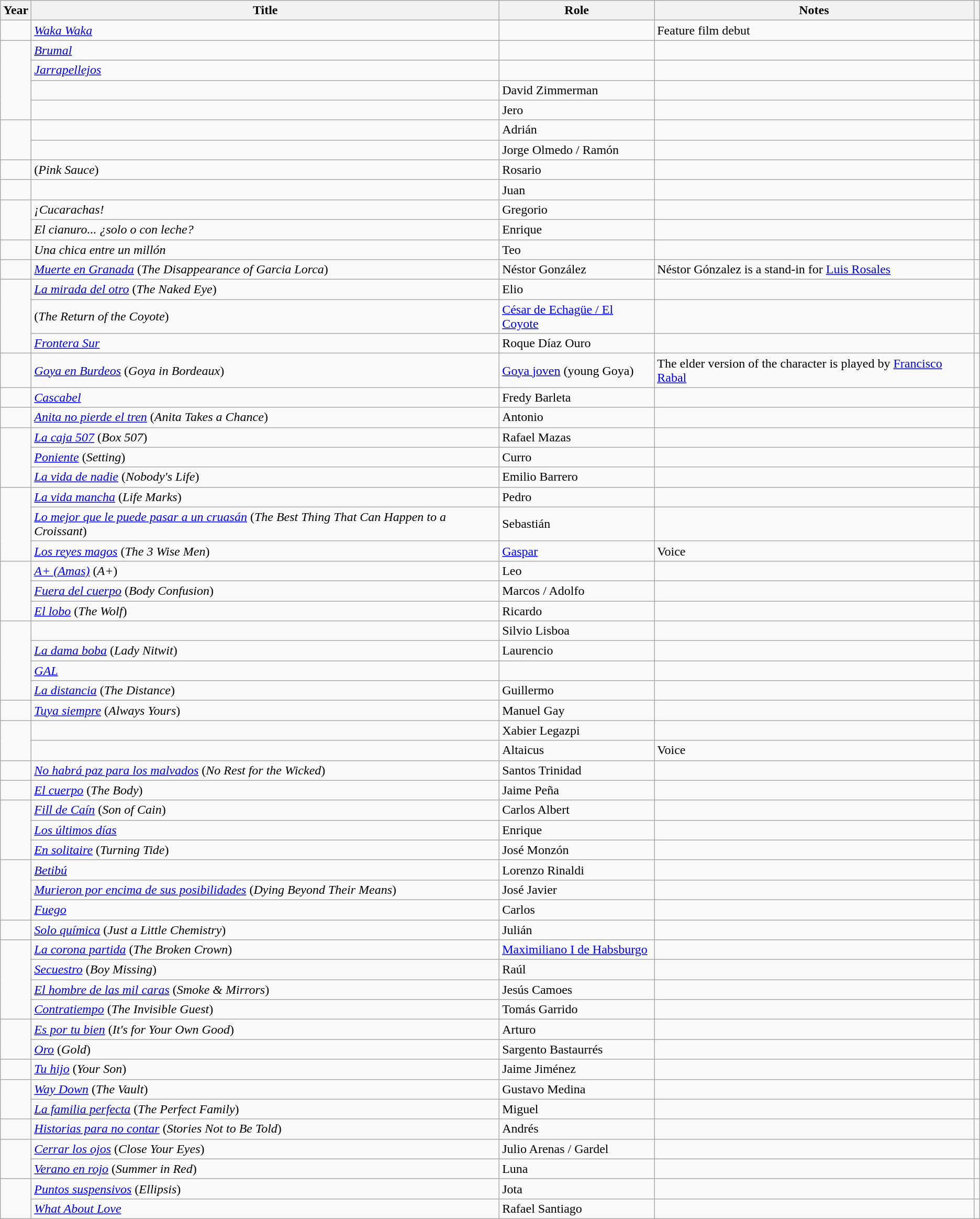<table class="wikitable sortable">
<tr>
<th>Year</th>
<th>Title</th>
<th>Role</th>
<th class="unsortable">Notes</th>
<th></th>
</tr>
<tr>
<td></td>
<td><em><a href='#'>Waka Waka</a></em></td>
<td></td>
<td>Feature film debut</td>
<td></td>
</tr>
<tr>
<td rowspan = "4"></td>
<td><em><a href='#'>Brumal</a></em></td>
<td></td>
<td></td>
<td></td>
</tr>
<tr>
<td><em><a href='#'>Jarrapellejos</a></em></td>
<td></td>
<td></td>
<td></td>
</tr>
<tr>
<td><em></em></td>
<td>David Zimmerman</td>
<td></td>
<td></td>
</tr>
<tr>
<td><em></em></td>
<td>Jero</td>
<td></td>
<td></td>
</tr>
<tr>
<td rowspan = "2"></td>
<td><em></em></td>
<td>Adrián</td>
<td></td>
<td></td>
</tr>
<tr>
<td><em></em></td>
<td>Jorge Olmedo / Ramón</td>
<td></td>
<td></td>
</tr>
<tr>
<td></td>
<td><em></em> (<em>Pink Sauce</em>)</td>
<td>Rosario</td>
<td></td>
<td></td>
</tr>
<tr>
<td></td>
<td><em></em></td>
<td>Juan</td>
<td></td>
<td></td>
</tr>
<tr>
<td rowspan = "2"></td>
<td><em>¡Cucarachas!</em></td>
<td>Gregorio</td>
<td></td>
<td></td>
</tr>
<tr>
<td><em>El cianuro... ¿solo o con leche?</em></td>
<td>Enrique</td>
<td></td>
<td></td>
</tr>
<tr>
<td></td>
<td><em>Una chica entre un millón</em></td>
<td>Teo</td>
<td></td>
<td></td>
</tr>
<tr>
<td></td>
<td><em><a href='#'>Muerte en Granada</a></em> (<em>The Disappearance of Garcia Lorca</em>)</td>
<td>Néstor González</td>
<td>Néstor Gónzalez is a stand-in for <a href='#'>Luis Rosales</a></td>
<td></td>
</tr>
<tr>
<td rowspan = "3"></td>
<td><em><a href='#'>La mirada del otro</a></em> (<em>The Naked Eye</em>)</td>
<td>Elio</td>
<td></td>
<td></td>
</tr>
<tr>
<td><em></em> (<em>The Return of the Coyote</em>)</td>
<td><a href='#'>César de Echagüe / El Coyote</a></td>
<td></td>
<td></td>
</tr>
<tr>
<td><em><a href='#'>Frontera Sur</a></em></td>
<td>Roque Díaz Ouro</td>
<td></td>
<td></td>
</tr>
<tr>
<td></td>
<td><em><a href='#'>Goya en Burdeos</a></em> (<em>Goya in Bordeaux</em>)</td>
<td><a href='#'>Goya joven</a> (young Goya)</td>
<td>The elder version of the character is played by <a href='#'>Francisco Rabal</a></td>
<td></td>
</tr>
<tr>
<td></td>
<td><em><a href='#'>Cascabel</a></em></td>
<td>Fredy Barleta</td>
<td></td>
<td></td>
</tr>
<tr>
<td></td>
<td><em><a href='#'>Anita no pierde el tren</a></em> (<em>Anita Takes a Chance</em>)</td>
<td>Antonio</td>
<td></td>
<td></td>
</tr>
<tr>
<td rowspan = "3"></td>
<td><em><a href='#'>La caja 507</a></em> (<em>Box 507</em>)</td>
<td>Rafael Mazas</td>
<td></td>
<td></td>
</tr>
<tr>
<td><em><a href='#'>Poniente</a></em> (<em>Setting</em>)</td>
<td>Curro</td>
<td></td>
<td></td>
</tr>
<tr>
<td><em><a href='#'>La vida de nadie</a></em> (<em>Nobody's Life</em>)</td>
<td>Emilio Barrero</td>
<td></td>
<td></td>
</tr>
<tr>
<td rowspan = "3"></td>
<td><em><a href='#'>La vida mancha</a></em> (<em>Life Marks</em>)</td>
<td>Pedro</td>
<td></td>
<td></td>
</tr>
<tr>
<td><em><a href='#'>Lo mejor que le puede pasar a un cruasán</a></em> (<em>The Best Thing That Can Happen to a Croissant</em>)</td>
<td>Sebastián</td>
<td></td>
<td></td>
</tr>
<tr>
<td><em><a href='#'>Los reyes magos</a></em> (<em>The 3 Wise Men</em>)</td>
<td><a href='#'>Gaspar</a></td>
<td>Voice</td>
<td></td>
</tr>
<tr>
<td rowspan = "3"></td>
<td><em><a href='#'>A+ (Amas)</a></em> (<em>A+</em>)</td>
<td>Leo</td>
<td></td>
<td></td>
</tr>
<tr>
<td><em><a href='#'>Fuera del cuerpo</a></em> (<em>Body Confusion</em>)</td>
<td>Marcos / Adolfo</td>
<td></td>
<td></td>
</tr>
<tr>
<td><em><a href='#'>El lobo</a></em> (<em>The Wolf</em>)</td>
<td>Ricardo</td>
<td></td>
<td></td>
</tr>
<tr>
<td rowspan = "4"></td>
<td><em></em></td>
<td>Silvio Lisboa</td>
<td></td>
<td></td>
</tr>
<tr>
<td><em><a href='#'>La dama boba</a></em> (<em>Lady Nitwit</em>)</td>
<td>Laurencio</td>
<td></td>
<td></td>
</tr>
<tr>
<td><em><a href='#'>GAL</a></em></td>
<td></td>
<td></td>
<td></td>
</tr>
<tr>
<td><em><a href='#'>La distancia</a></em> (<em>The Distance</em>)</td>
<td>Guillermo</td>
<td></td>
<td></td>
</tr>
<tr>
<td></td>
<td><em><a href='#'>Tuya siempre</a></em> (<em>Always Yours</em>)</td>
<td>Manuel Gay</td>
<td></td>
<td></td>
</tr>
<tr>
<td rowspan = "2"></td>
<td><em></em></td>
<td>Xabier Legazpi</td>
<td></td>
<td></td>
</tr>
<tr>
<td><em></em></td>
<td>Altaicus</td>
<td>Voice</td>
<td></td>
</tr>
<tr>
<td></td>
<td><em><a href='#'>No habrá paz para los malvados</a></em> (<em>No Rest for the Wicked</em>)</td>
<td>Santos Trinidad</td>
<td></td>
<td></td>
</tr>
<tr>
<td></td>
<td><em><a href='#'>El cuerpo</a></em> (<em>The Body</em>)</td>
<td>Jaime Peña</td>
<td></td>
<td></td>
</tr>
<tr>
<td rowspan = "3"></td>
<td><em><a href='#'>Fill de Caín</a></em> (<em>Son of Cain</em>)</td>
<td>Carlos Albert</td>
<td></td>
<td></td>
</tr>
<tr>
<td><em><a href='#'>Los últimos días</a></em></td>
<td>Enrique</td>
<td></td>
<td></td>
</tr>
<tr>
<td><em><a href='#'>En solitaire</a></em> (<em>Turning Tide</em>)</td>
<td>José Monzón</td>
<td></td>
<td></td>
</tr>
<tr>
<td rowspan = "3"></td>
<td><em><a href='#'>Betibú</a></em></td>
<td>Lorenzo Rinaldi</td>
<td></td>
<td></td>
</tr>
<tr>
<td><em><a href='#'>Murieron por encima de sus posibilidades</a></em> (<em>Dying Beyond Their Means</em>)</td>
<td>José Javier</td>
<td></td>
<td></td>
</tr>
<tr>
<td><em><a href='#'>Fuego</a></em></td>
<td>Carlos</td>
<td></td>
<td></td>
</tr>
<tr>
<td></td>
<td><em><a href='#'>Solo química</a></em> (<em>Just a Little Chemistry</em>)</td>
<td>Julián</td>
<td></td>
<td></td>
</tr>
<tr>
<td rowspan = "4"></td>
<td><em><a href='#'>La corona partida</a></em> (<em>The Broken Crown</em>)</td>
<td><a href='#'>Maximiliano I de Habsburgo</a></td>
<td></td>
<td></td>
</tr>
<tr>
<td><em><a href='#'>Secuestro</a></em> (<em>Boy Missing</em>)</td>
<td>Raúl</td>
<td></td>
<td></td>
</tr>
<tr>
<td><em><a href='#'>El hombre de las mil caras</a></em> (<em>Smoke & Mirrors</em>)</td>
<td>Jesús Camoes</td>
<td></td>
<td></td>
</tr>
<tr>
<td><em><a href='#'>Contratiempo</a></em> (<em>The Invisible Guest</em>)</td>
<td>Tomás Garrido</td>
<td></td>
<td></td>
</tr>
<tr>
<td rowspan = "2"></td>
<td><em><a href='#'>Es por tu bien</a></em> (<em>It's for Your Own Good</em>)</td>
<td>Arturo</td>
<td></td>
<td></td>
</tr>
<tr>
<td><em><a href='#'>Oro</a></em> (<em>Gold</em>)</td>
<td>Sargento Bastaurrés</td>
<td></td>
<td></td>
</tr>
<tr>
<td></td>
<td><em><a href='#'>Tu hijo</a></em> (<em>Your Son</em>)</td>
<td>Jaime Jiménez</td>
<td></td>
<td></td>
</tr>
<tr>
<td rowspan = "2"></td>
<td><em><a href='#'>Way Down</a></em> (<em>The Vault</em>)</td>
<td>Gustavo Medina</td>
<td></td>
<td></td>
</tr>
<tr>
<td><em><a href='#'>La familia perfecta</a></em> (<em>The Perfect Family</em>)</td>
<td>Miguel</td>
<td></td>
<td></td>
</tr>
<tr>
<td></td>
<td><em><a href='#'>Historias para no contar</a></em> (<em>Stories Not to Be Told</em>)</td>
<td>Andrés</td>
<td></td>
<td></td>
</tr>
<tr>
<td rowspan = "2"></td>
<td><em><a href='#'>Cerrar los ojos</a></em> (<em>Close Your Eyes</em>)</td>
<td>Julio Arenas / Gardel</td>
<td></td>
<td></td>
</tr>
<tr>
<td><em><a href='#'>Verano en rojo</a></em> (<em>Summer in Red</em>)</td>
<td>Luna</td>
<td></td>
<td></td>
</tr>
<tr>
<td rowspan="2"></td>
<td><em><a href='#'>Puntos suspensivos</a></em> (<em>Ellipsis</em>)</td>
<td>Jota</td>
<td></td>
<td></td>
</tr>
<tr>
<td><em><a href='#'>What About Love</a></em></td>
<td>Rafael Santiago</td>
<td></td>
<td></td>
</tr>
</table>
